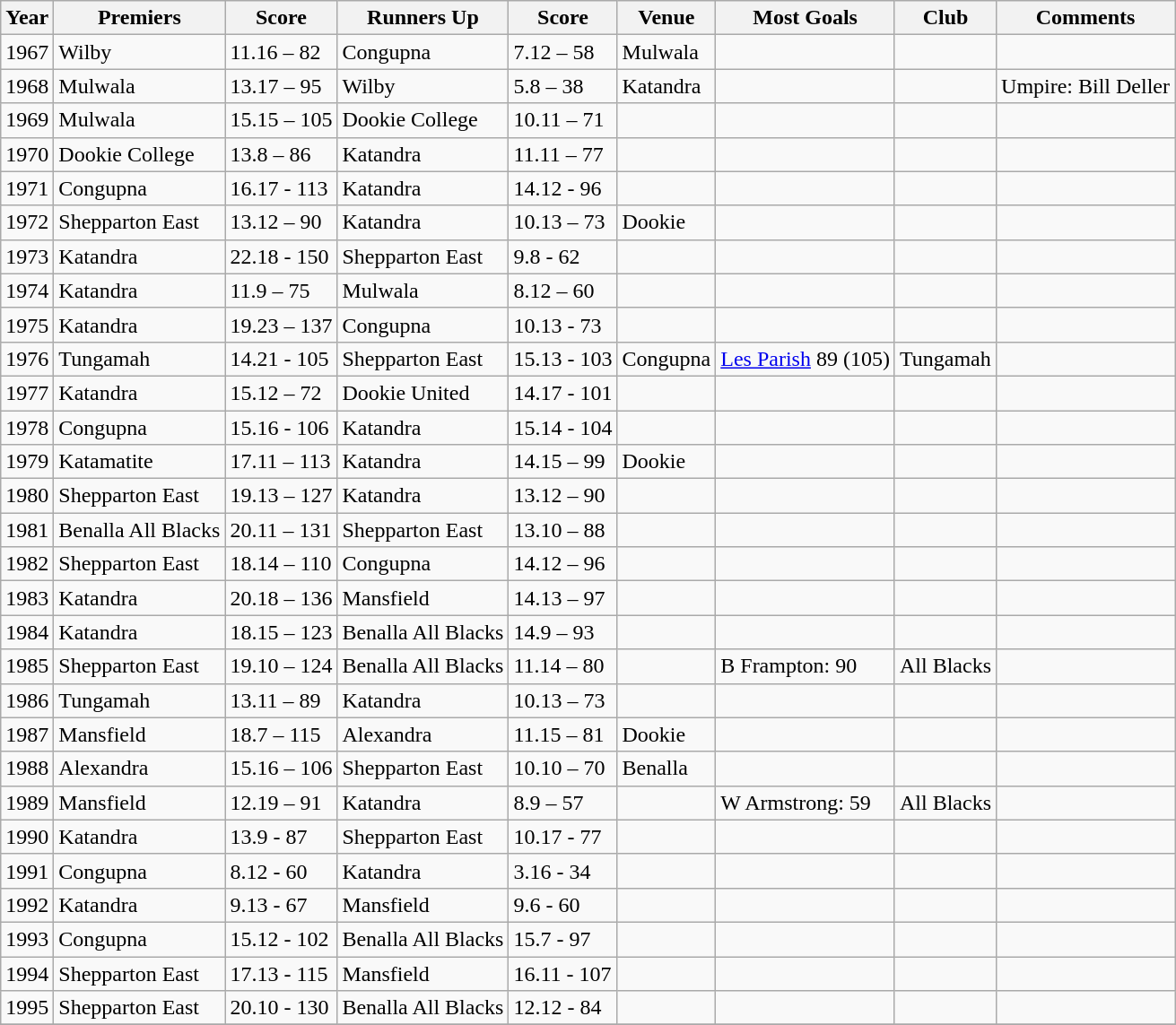<table class="wikitable sortable">
<tr>
<th>Year</th>
<th><span><strong>Premiers</strong></span></th>
<th>Score</th>
<th>Runners Up</th>
<th>Score</th>
<th>Venue</th>
<th>Most Goals</th>
<th>Club</th>
<th>Comments</th>
</tr>
<tr>
<td>1967</td>
<td>Wilby</td>
<td>11.16 – 82</td>
<td>Congupna</td>
<td>7.12 – 58</td>
<td>Mulwala</td>
<td></td>
<td></td>
<td></td>
</tr>
<tr>
<td>1968</td>
<td>Mulwala</td>
<td>13.17 – 95</td>
<td>Wilby</td>
<td>5.8 – 38</td>
<td>Katandra</td>
<td> </td>
<td> </td>
<td>Umpire: Bill Deller</td>
</tr>
<tr>
<td>1969</td>
<td>Mulwala</td>
<td>15.15 – 105</td>
<td>Dookie College</td>
<td>10.11 – 71</td>
<td></td>
<td> </td>
<td> </td>
<td></td>
</tr>
<tr>
<td>1970</td>
<td>Dookie College</td>
<td>13.8 – 86</td>
<td>Katandra</td>
<td>11.11 – 77</td>
<td></td>
<td> </td>
<td>  </td>
<td></td>
</tr>
<tr>
<td>1971</td>
<td>Congupna</td>
<td>16.17 - 113</td>
<td>Katandra</td>
<td>14.12 - 96</td>
<td></td>
<td> </td>
<td>  </td>
<td></td>
</tr>
<tr>
<td>1972</td>
<td>Shepparton East</td>
<td>13.12 – 90</td>
<td>Katandra</td>
<td>10.13 – 73</td>
<td>Dookie</td>
<td> </td>
<td>  </td>
<td></td>
</tr>
<tr>
<td>1973</td>
<td>Katandra</td>
<td>22.18 - 150</td>
<td>Shepparton East</td>
<td>9.8 - 62</td>
<td></td>
<td> </td>
<td>  </td>
<td></td>
</tr>
<tr>
<td>1974</td>
<td>Katandra</td>
<td>11.9 – 75</td>
<td>Mulwala</td>
<td>8.12 – 60</td>
<td></td>
<td> </td>
<td>  </td>
<td></td>
</tr>
<tr>
<td>1975</td>
<td>Katandra</td>
<td>19.23 – 137</td>
<td>Congupna</td>
<td>10.13 - 73</td>
<td></td>
<td> </td>
<td>  </td>
<td></td>
</tr>
<tr>
<td>1976</td>
<td>Tungamah</td>
<td>14.21 - 105</td>
<td>Shepparton East</td>
<td>15.13 - 103</td>
<td>Congupna</td>
<td><a href='#'>Les Parish</a> 89 (105)</td>
<td>Tungamah</td>
<td></td>
</tr>
<tr>
<td>1977</td>
<td>Katandra</td>
<td>15.12 – 72</td>
<td>Dookie United</td>
<td>14.17 - 101</td>
<td></td>
<td></td>
<td></td>
<td></td>
</tr>
<tr>
<td>1978</td>
<td>Congupna</td>
<td>15.16 - 106</td>
<td>Katandra</td>
<td>15.14 - 104</td>
<td></td>
<td></td>
<td></td>
<td></td>
</tr>
<tr>
<td>1979</td>
<td>Katamatite</td>
<td>17.11 – 113</td>
<td>Katandra</td>
<td>14.15 – 99</td>
<td>Dookie</td>
<td></td>
<td></td>
<td></td>
</tr>
<tr>
<td>1980</td>
<td>Shepparton East</td>
<td>19.13 – 127</td>
<td>Katandra</td>
<td>13.12 – 90</td>
<td></td>
<td></td>
<td></td>
<td></td>
</tr>
<tr>
<td>1981</td>
<td>Benalla All Blacks</td>
<td>20.11 – 131</td>
<td>Shepparton East</td>
<td>13.10 – 88</td>
<td></td>
<td></td>
<td></td>
<td></td>
</tr>
<tr>
<td>1982</td>
<td>Shepparton East</td>
<td>18.14 – 110</td>
<td>Congupna</td>
<td>14.12 – 96</td>
<td></td>
<td></td>
<td></td>
<td></td>
</tr>
<tr>
<td>1983</td>
<td>Katandra</td>
<td>20.18 – 136</td>
<td>Mansfield</td>
<td>14.13 – 97</td>
<td></td>
<td></td>
<td></td>
<td></td>
</tr>
<tr>
<td>1984</td>
<td>Katandra</td>
<td>18.15 – 123</td>
<td>Benalla All Blacks</td>
<td>14.9 – 93</td>
<td></td>
<td></td>
<td></td>
<td></td>
</tr>
<tr>
<td>1985</td>
<td>Shepparton East</td>
<td>19.10 – 124</td>
<td>Benalla All Blacks</td>
<td>11.14 – 80</td>
<td></td>
<td>B Frampton: 90</td>
<td>All Blacks</td>
<td></td>
</tr>
<tr>
<td>1986</td>
<td>Tungamah</td>
<td>13.11 – 89</td>
<td>Katandra</td>
<td>10.13 – 73</td>
<td></td>
<td></td>
<td></td>
<td></td>
</tr>
<tr>
<td>1987</td>
<td>Mansfield</td>
<td>18.7 – 115</td>
<td>Alexandra</td>
<td>11.15 – 81</td>
<td>Dookie</td>
<td></td>
<td></td>
<td></td>
</tr>
<tr>
<td>1988</td>
<td>Alexandra</td>
<td>15.16 – 106</td>
<td>Shepparton East</td>
<td>10.10 – 70</td>
<td>Benalla</td>
<td></td>
<td></td>
<td></td>
</tr>
<tr>
<td>1989</td>
<td>Mansfield</td>
<td>12.19 – 91</td>
<td>Katandra</td>
<td>8.9 – 57</td>
<td></td>
<td>W Armstrong: 59</td>
<td>All Blacks</td>
<td></td>
</tr>
<tr>
<td>1990</td>
<td>Katandra</td>
<td>13.9 - 87</td>
<td>Shepparton East</td>
<td>10.17 - 77</td>
<td></td>
<td></td>
<td></td>
<td></td>
</tr>
<tr>
<td>1991</td>
<td>Congupna</td>
<td>8.12 - 60</td>
<td>Katandra</td>
<td>3.16 - 34</td>
<td></td>
<td></td>
<td></td>
<td></td>
</tr>
<tr>
<td>1992</td>
<td>Katandra</td>
<td>9.13 - 67</td>
<td>Mansfield</td>
<td>9.6 - 60</td>
<td></td>
<td></td>
<td></td>
<td></td>
</tr>
<tr>
<td>1993</td>
<td>Congupna</td>
<td>15.12 - 102</td>
<td>Benalla All Blacks</td>
<td>15.7 - 97</td>
<td></td>
<td></td>
<td></td>
<td></td>
</tr>
<tr>
<td>1994</td>
<td>Shepparton East</td>
<td>17.13 - 115</td>
<td>Mansfield</td>
<td>16.11 - 107</td>
<td></td>
<td></td>
<td></td>
<td></td>
</tr>
<tr>
<td>1995</td>
<td>Shepparton East</td>
<td>20.10 - 130</td>
<td>Benalla All Blacks</td>
<td>12.12 - 84</td>
<td></td>
<td></td>
<td></td>
<td></td>
</tr>
<tr>
</tr>
</table>
